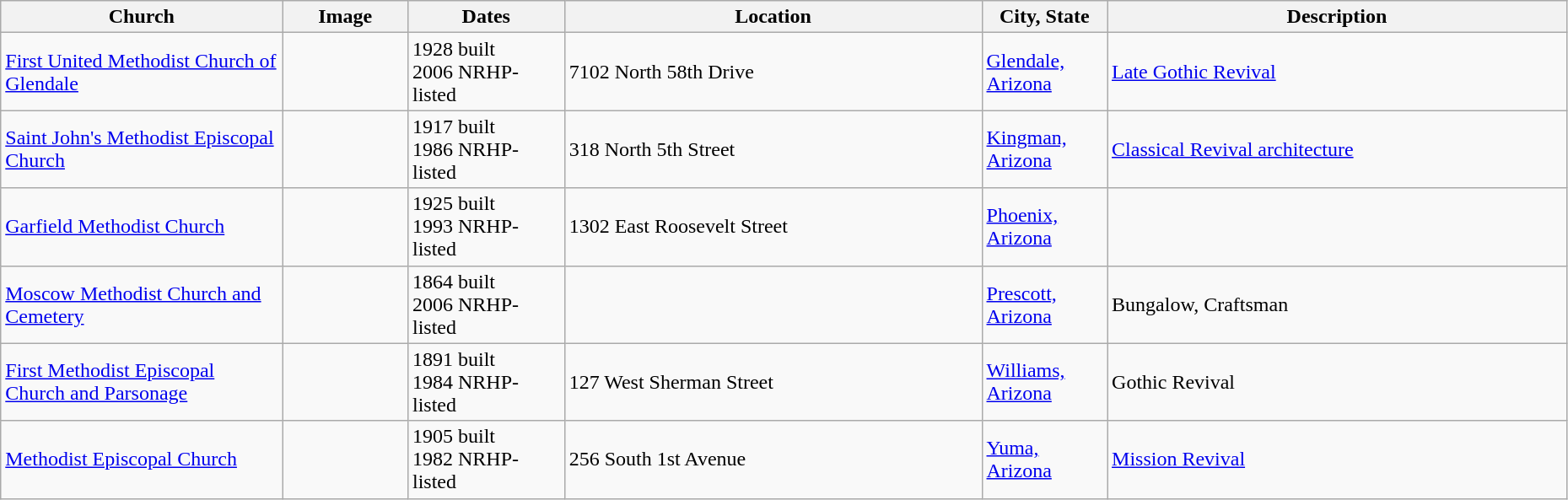<table class="wikitable sortable" style="width:98%">
<tr>
<th style="width:18%;"><strong>Church</strong></th>
<th style="width:8%;" class="unsortable"><strong>Image</strong></th>
<th style="width:10%;"><strong>Dates</strong></th>
<th><strong>Location</strong></th>
<th style="width:8%;"><strong>City, State</strong></th>
<th class="unsortable"><strong>Description</strong></th>
</tr>
<tr>
<td><a href='#'>First United Methodist Church of Glendale</a></td>
<td></td>
<td>1928 built<br>2006 NRHP-listed</td>
<td>7102 North 58th Drive<br><small></small></td>
<td><a href='#'>Glendale, Arizona</a></td>
<td><a href='#'>Late Gothic Revival</a></td>
</tr>
<tr>
<td><a href='#'>Saint John's Methodist Episcopal Church</a></td>
<td></td>
<td>1917 built<br>1986 NRHP-listed</td>
<td>318 North 5th Street<br><small></small></td>
<td><a href='#'>Kingman, Arizona</a></td>
<td><a href='#'>Classical Revival architecture</a></td>
</tr>
<tr>
<td><a href='#'>Garfield Methodist Church</a></td>
<td></td>
<td>1925 built<br>1993 NRHP-listed</td>
<td>1302 East Roosevelt Street<br><small></small></td>
<td><a href='#'>Phoenix, Arizona</a></td>
<td></td>
</tr>
<tr>
<td><a href='#'>Moscow Methodist Church and Cemetery</a></td>
<td></td>
<td>1864 built<br>2006 NRHP-listed</td>
<td><small></small></td>
<td><a href='#'>Prescott, Arizona</a></td>
<td>Bungalow, Craftsman</td>
</tr>
<tr>
<td><a href='#'>First Methodist Episcopal Church and Parsonage</a></td>
<td></td>
<td>1891 built<br>1984 NRHP-listed</td>
<td>127 West Sherman Street<br><small></small></td>
<td><a href='#'>Williams, Arizona</a></td>
<td>Gothic Revival</td>
</tr>
<tr>
<td><a href='#'>Methodist Episcopal Church</a></td>
<td></td>
<td>1905 built<br>1982 NRHP-listed</td>
<td>256 South 1st Avenue<br><small></small></td>
<td><a href='#'>Yuma, Arizona</a></td>
<td><a href='#'>Mission Revival</a></td>
</tr>
</table>
